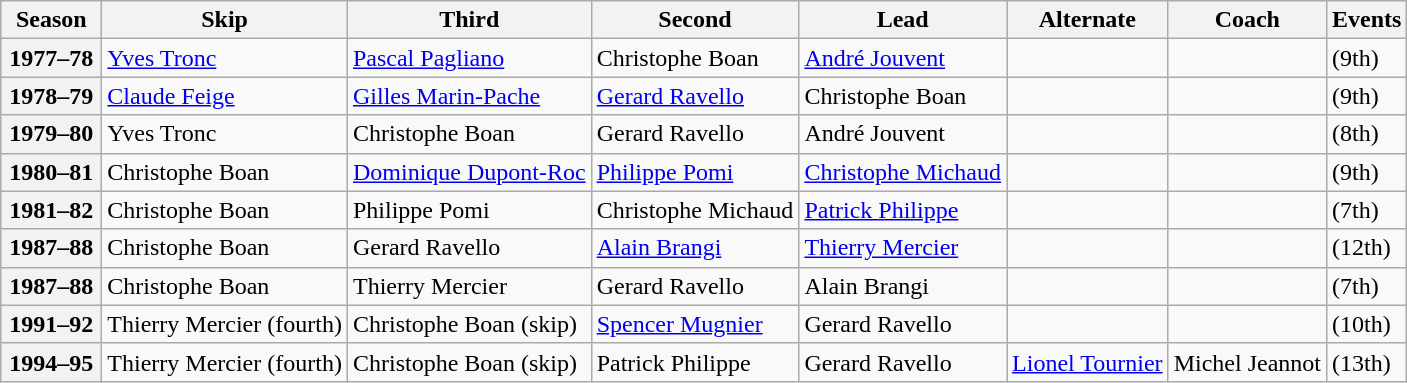<table class="wikitable">
<tr>
<th scope="col" width=60>Season</th>
<th scope="col">Skip</th>
<th scope="col">Third</th>
<th scope="col">Second</th>
<th scope="col">Lead</th>
<th scope="col">Alternate</th>
<th scope="col">Coach</th>
<th scope="col">Events</th>
</tr>
<tr>
<th scope="row">1977–78</th>
<td><a href='#'>Yves Tronc</a></td>
<td><a href='#'>Pascal Pagliano</a></td>
<td>Christophe Boan</td>
<td><a href='#'>André Jouvent</a></td>
<td></td>
<td></td>
<td> (9th)</td>
</tr>
<tr>
<th scope="row">1978–79</th>
<td><a href='#'>Claude Feige</a></td>
<td><a href='#'>Gilles Marin-Pache</a></td>
<td><a href='#'>Gerard Ravello</a></td>
<td>Christophe Boan</td>
<td></td>
<td></td>
<td> (9th)</td>
</tr>
<tr>
<th scope="row">1979–80</th>
<td>Yves Tronc</td>
<td>Christophe Boan</td>
<td>Gerard Ravello</td>
<td>André Jouvent</td>
<td></td>
<td></td>
<td> (8th)</td>
</tr>
<tr>
<th scope="row">1980–81</th>
<td>Christophe Boan</td>
<td><a href='#'>Dominique Dupont-Roc</a></td>
<td><a href='#'>Philippe Pomi</a></td>
<td><a href='#'>Christophe Michaud</a></td>
<td></td>
<td></td>
<td> (9th)</td>
</tr>
<tr>
<th scope="row">1981–82</th>
<td>Christophe Boan</td>
<td>Philippe Pomi</td>
<td>Christophe Michaud</td>
<td><a href='#'>Patrick Philippe</a></td>
<td></td>
<td></td>
<td> (7th)</td>
</tr>
<tr>
<th scope="row">1987–88</th>
<td>Christophe Boan</td>
<td>Gerard Ravello</td>
<td><a href='#'>Alain Brangi</a></td>
<td><a href='#'>Thierry Mercier</a></td>
<td></td>
<td></td>
<td> (12th)</td>
</tr>
<tr>
<th scope="row">1987–88</th>
<td>Christophe Boan</td>
<td>Thierry Mercier</td>
<td>Gerard Ravello</td>
<td>Alain Brangi</td>
<td></td>
<td></td>
<td> (7th)</td>
</tr>
<tr>
<th scope="row">1991–92</th>
<td>Thierry Mercier (fourth)</td>
<td>Christophe Boan (skip)</td>
<td><a href='#'>Spencer Mugnier</a></td>
<td>Gerard Ravello</td>
<td></td>
<td></td>
<td> (10th)</td>
</tr>
<tr>
<th scope="row">1994–95</th>
<td>Thierry Mercier (fourth)</td>
<td>Christophe Boan (skip)</td>
<td>Patrick Philippe</td>
<td>Gerard Ravello</td>
<td><a href='#'>Lionel Tournier</a></td>
<td>Michel Jeannot</td>
<td> (13th)</td>
</tr>
</table>
